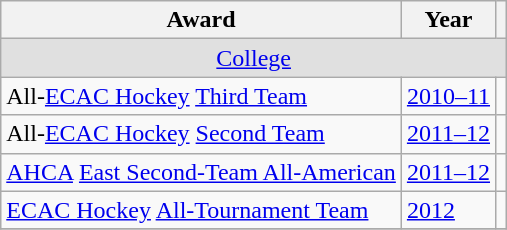<table class="wikitable">
<tr>
<th>Award</th>
<th>Year</th>
<th></th>
</tr>
<tr ALIGN="center" bgcolor="#e0e0e0">
<td colspan="3"><a href='#'>College</a></td>
</tr>
<tr>
<td>All-<a href='#'>ECAC Hockey</a> <a href='#'>Third Team</a></td>
<td><a href='#'>2010–11</a></td>
<td></td>
</tr>
<tr>
<td>All-<a href='#'>ECAC Hockey</a> <a href='#'>Second Team</a></td>
<td><a href='#'>2011–12</a></td>
<td></td>
</tr>
<tr>
<td><a href='#'>AHCA</a> <a href='#'>East Second-Team All-American</a></td>
<td><a href='#'>2011–12</a></td>
<td></td>
</tr>
<tr>
<td><a href='#'>ECAC Hockey</a> <a href='#'>All-Tournament Team</a></td>
<td><a href='#'>2012</a></td>
<td></td>
</tr>
<tr>
</tr>
</table>
